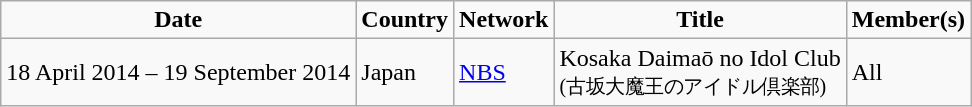<table class="wikitable">
<tr style="font-weight:bold; text-align:center;">
<td>Date</td>
<td>Country</td>
<td>Network</td>
<td>Title</td>
<td>Member(s)</td>
</tr>
<tr>
<td>18 April 2014 – 19 September 2014</td>
<td>Japan</td>
<td><a href='#'>NBS</a></td>
<td>Kosaka Daimaō no Idol Club<br><small>(古坂大魔王のアイドル倶楽部)</small></td>
<td rowspan="1">All</td>
</tr>
</table>
